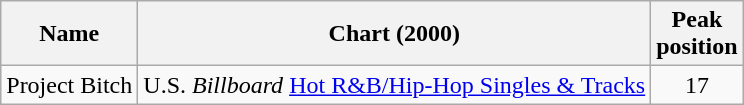<table class="wikitable">
<tr>
<th align="center">Name</th>
<th align="center">Chart (2000)</th>
<th align="center">Peak<br>position</th>
</tr>
<tr>
<td align="left">Project Bitch</td>
<td align="left">U.S. <em>Billboard</em> <a href='#'>Hot R&B/Hip-Hop Singles & Tracks</a></td>
<td align="center">17</td>
</tr>
</table>
